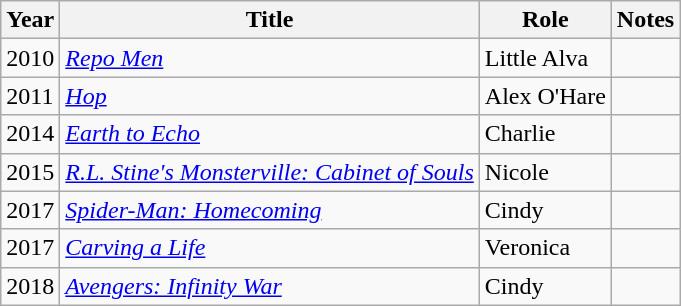<table class="wikitable">
<tr>
<th>Year</th>
<th>Title</th>
<th>Role</th>
<th>Notes</th>
</tr>
<tr>
<td>2010</td>
<td><em><a href='#'>Repo Men</a></em></td>
<td>Little Alva</td>
<td></td>
</tr>
<tr>
<td>2011</td>
<td><em><a href='#'>Hop</a></em></td>
<td>Alex O'Hare</td>
<td></td>
</tr>
<tr>
<td>2014</td>
<td><em><a href='#'>Earth to Echo</a></em></td>
<td>Charlie</td>
<td></td>
</tr>
<tr>
<td>2015</td>
<td><em><a href='#'>R.L. Stine's Monsterville: Cabinet of Souls</a></em></td>
<td>Nicole</td>
<td></td>
</tr>
<tr>
<td>2017</td>
<td><em><a href='#'>Spider-Man: Homecoming</a></em></td>
<td>Cindy</td>
<td></td>
</tr>
<tr>
<td>2017</td>
<td><em><a href='#'>Carving a Life</a></em></td>
<td>Veronica</td>
<td></td>
</tr>
<tr>
<td>2018</td>
<td><em><a href='#'>Avengers: Infinity War</a></em></td>
<td>Cindy</td>
<td></td>
</tr>
</table>
